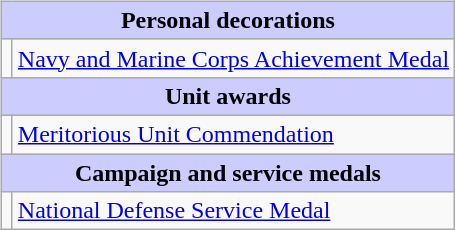<table style="width=100%;">
<tr>
<td valign="top"><br><table class="wikitable">
<tr style="background:#ccf; text-align:center;">
<td colspan=2><strong>Personal decorations</strong></td>
</tr>
<tr>
<td></td>
<td><a href='#'>Navy and Marine Corps Achievement Medal</a></td>
</tr>
<tr style="background:#ccf; text-align:center;">
<td colspan=2><strong>Unit awards</strong></td>
</tr>
<tr>
<td></td>
<td><a href='#'>Meritorious Unit Commendation</a></td>
</tr>
<tr style="background:#ccf; text-align:center;">
<td colspan=2><strong>Campaign and service medals</strong></td>
</tr>
<tr>
<td></td>
<td><a href='#'>National Defense Service Medal</a></td>
</tr>
</table>
</td>
</tr>
</table>
